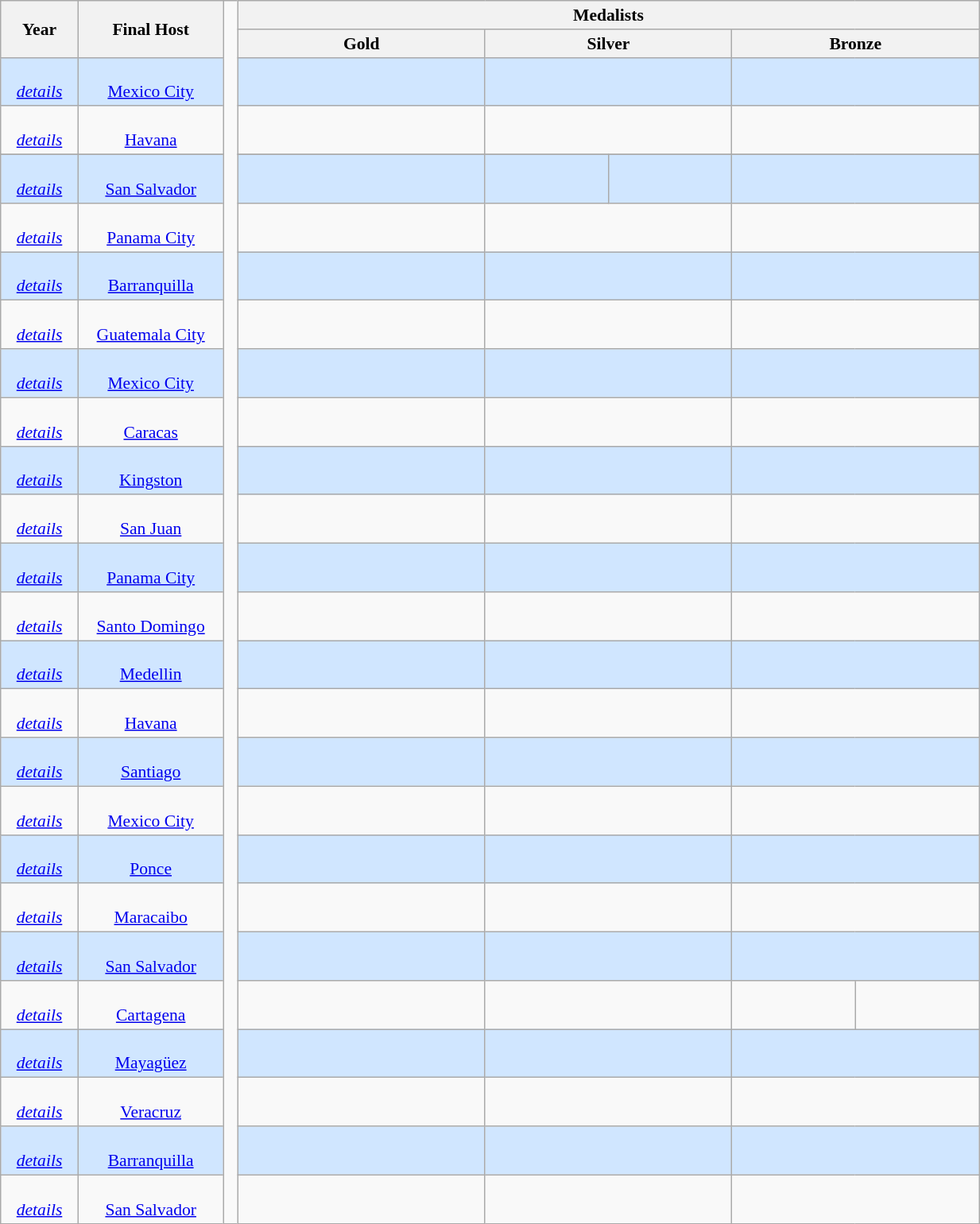<table class="wikitable" style="font-size:90%; width:65%; text-align: center;">
<tr>
<th rowspan="2" style="width:5%;">Year</th>
<th rowspan="2" style="width:10%;">Final Host</th>
<td rowspan="50" style="width:1%; border-top:none; border-bottom:none;"></td>
<th colspan=5>Medalists</th>
</tr>
<tr>
<th width=17%>Gold</th>
<th colspan="2" style="width:17%;">Silver</th>
<th colspan="2" style="width:17%;">Bronze</th>
</tr>
<tr style="background: #D0E6FF;">
<td><br><em><a href='#'>details</a></em></td>
<td><br><a href='#'>Mexico City</a></td>
<td><strong></strong></td>
<td colspan=2></td>
<td colspan=2></td>
</tr>
<tr>
<td><br><em><a href='#'>details</a></em></td>
<td><br><a href='#'>Havana</a></td>
<td><strong></strong></td>
<td colspan=2></td>
<td colspan=2></td>
</tr>
<tr style="background: #D0E6FF;">
</tr>
<tr style="background: #D0E6FF;">
<td><br><em><a href='#'>details</a></em></td>
<td><br><a href='#'>San Salvador</a></td>
<td><strong></strong></td>
<td width=8.5%></td>
<td width=8.5%></td>
<td colspan=2></td>
</tr>
<tr>
<td><br><em><a href='#'>details</a></em></td>
<td><br><a href='#'>Panama City</a></td>
<td><strong></strong></td>
<td colspan=2></td>
<td colspan=2></td>
</tr>
<tr style="background: #D0E6FF;">
<td><br><em><a href='#'>details</a></em></td>
<td><br><a href='#'>Barranquilla</a></td>
<td><strong></strong></td>
<td colspan=2></td>
<td colspan=2></td>
</tr>
<tr>
<td><br><em><a href='#'>details</a></em></td>
<td><br><a href='#'>Guatemala City</a></td>
<td><strong></strong></td>
<td colspan=2></td>
<td colspan=2></td>
</tr>
<tr style="background: #D0E6FF;">
<td><br><em><a href='#'>details</a></em></td>
<td><br><a href='#'>Mexico City</a></td>
<td><strong></strong></td>
<td colspan=2></td>
<td colspan=2></td>
</tr>
<tr>
<td><br><em><a href='#'>details</a></em></td>
<td><br><a href='#'>Caracas</a></td>
<td><strong></strong></td>
<td colspan=2></td>
<td colspan=2></td>
</tr>
<tr style="background: #D0E6FF;">
<td><br><em><a href='#'>details</a></em></td>
<td><br><a href='#'>Kingston</a></td>
<td><strong></strong></td>
<td colspan=2></td>
<td colspan=2></td>
</tr>
<tr>
<td><br><em><a href='#'>details</a></em></td>
<td><br><a href='#'>San Juan</a></td>
<td><strong></strong></td>
<td colspan=2></td>
<td colspan=2></td>
</tr>
<tr style="background: #D0E6FF;">
<td><br><em><a href='#'>details</a></em></td>
<td><br><a href='#'>Panama City</a></td>
<td><strong></strong></td>
<td colspan=2></td>
<td colspan=2></td>
</tr>
<tr>
<td><br><em><a href='#'>details</a></em></td>
<td><br><a href='#'>Santo Domingo</a></td>
<td><strong></strong></td>
<td colspan=2></td>
<td colspan=2></td>
</tr>
<tr style="background: #D0E6FF;">
<td><br><em><a href='#'>details</a></em></td>
<td><br><a href='#'>Medellin</a></td>
<td><strong></strong></td>
<td colspan=2></td>
<td colspan=2></td>
</tr>
<tr>
<td><br><em><a href='#'>details</a></em></td>
<td><br><a href='#'>Havana</a></td>
<td><strong></strong></td>
<td colspan=2></td>
<td colspan=2></td>
</tr>
<tr style="background: #D0E6FF;">
<td><br><em><a href='#'>details</a></em></td>
<td><br><a href='#'>Santiago</a></td>
<td><strong></strong></td>
<td colspan=2></td>
<td colspan=2></td>
</tr>
<tr>
<td><br><em><a href='#'>details</a></em></td>
<td><br><a href='#'>Mexico City</a></td>
<td><strong></strong></td>
<td colspan=2></td>
<td colspan=2></td>
</tr>
<tr style="background: #D0E6FF;">
<td><br><em><a href='#'>details</a></em></td>
<td><br><a href='#'>Ponce</a></td>
<td><strong></strong></td>
<td colspan=2></td>
<td colspan=2></td>
</tr>
<tr>
<td><br><em><a href='#'>details</a></em></td>
<td><br><a href='#'>Maracaibo</a></td>
<td><strong></strong></td>
<td colspan=2></td>
<td colspan=2></td>
</tr>
<tr style="background: #D0E6FF;">
<td><br><em><a href='#'>details</a></em></td>
<td><br><a href='#'>San Salvador</a></td>
<td><strong></strong></td>
<td colspan=2></td>
<td colspan=2></td>
</tr>
<tr>
<td><br><em><a href='#'>details</a></em></td>
<td><br><a href='#'>Cartagena</a></td>
<td><strong></strong></td>
<td colspan=2></td>
<td width=8.5%></td>
<td width=8.5%></td>
</tr>
<tr style="background: #D0E6FF;">
<td><br><em><a href='#'>details</a></em></td>
<td><br><a href='#'>Mayagüez</a></td>
<td><strong></strong></td>
<td colspan=2></td>
<td colspan=2></td>
</tr>
<tr>
<td><br><em><a href='#'>details</a></em></td>
<td><br><a href='#'>Veracruz</a></td>
<td><strong></strong></td>
<td colspan=2></td>
<td colspan=2></td>
</tr>
<tr style="background: #D0E6FF;">
<td><br><em><a href='#'>details</a></em></td>
<td><br><a href='#'>Barranquilla</a></td>
<td><strong></strong></td>
<td colspan=2></td>
<td colspan=2></td>
</tr>
<tr>
<td><br><em><a href='#'>details</a></em></td>
<td><br><a href='#'>San Salvador</a></td>
<td><strong></strong></td>
<td colspan=2></td>
<td colspan=2></td>
</tr>
</table>
